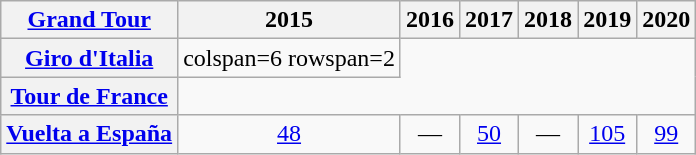<table class="wikitable plainrowheaders">
<tr>
<th scope="col"><a href='#'>Grand Tour</a></th>
<th scope="col">2015</th>
<th scope="col">2016</th>
<th scope="col">2017</th>
<th scope="col">2018</th>
<th scope="col">2019</th>
<th scope="col">2020</th>
</tr>
<tr style="text-align:center;">
<th scope="row"> <a href='#'>Giro d'Italia</a></th>
<td>colspan=6 rowspan=2 </td>
</tr>
<tr style="text-align:center;">
<th scope="row"> <a href='#'>Tour de France</a></th>
</tr>
<tr style="text-align:center;">
<th scope="row"> <a href='#'>Vuelta a España</a></th>
<td><a href='#'>48</a></td>
<td>—</td>
<td><a href='#'>50</a></td>
<td>—</td>
<td><a href='#'>105</a></td>
<td><a href='#'>99</a></td>
</tr>
</table>
